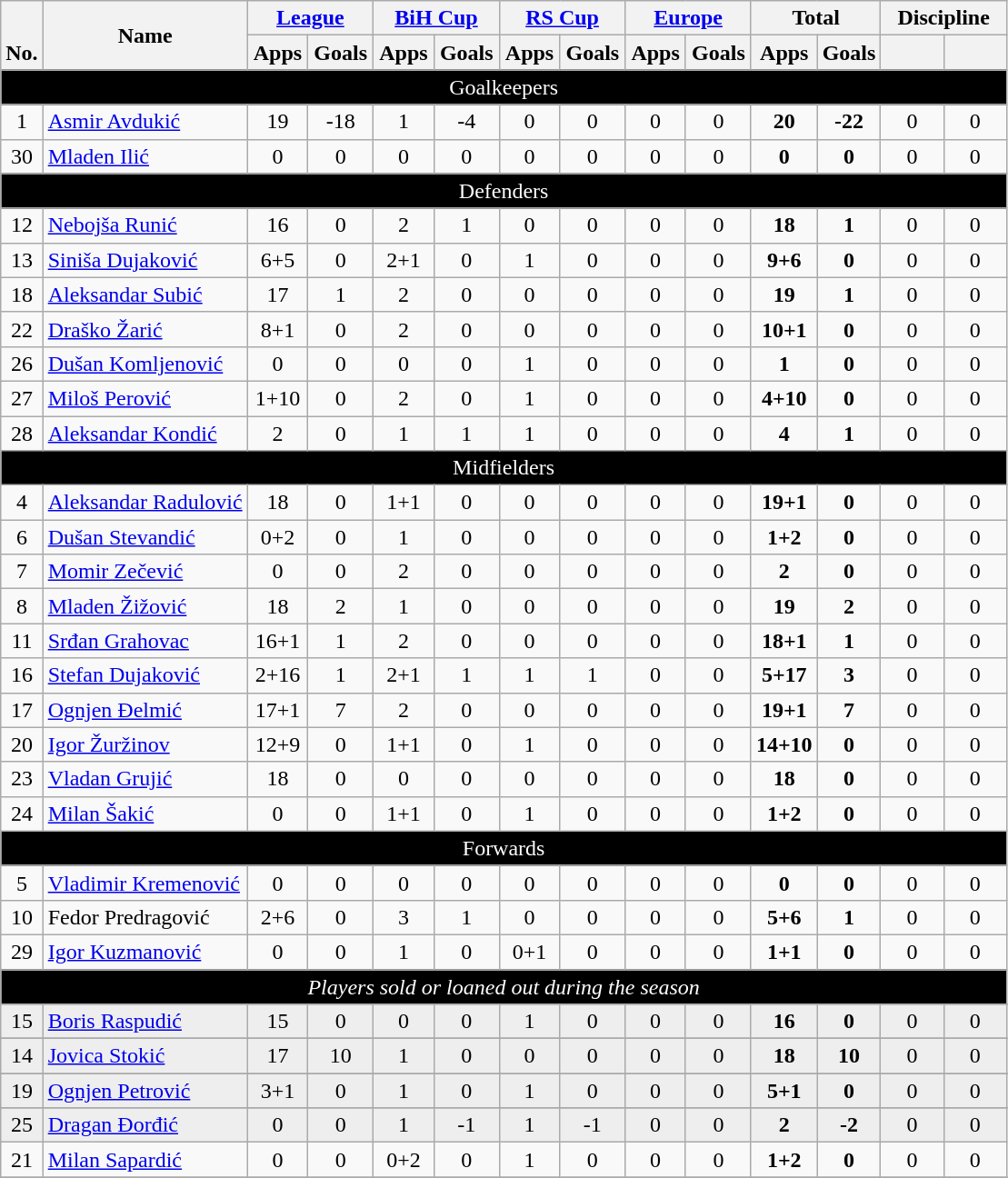<table class="wikitable" style="text-align:center">
<tr>
<th rowspan="2" valign="bottom">No.</th>
<th rowspan="2">Name</th>
<th colspan="2" width="85"><a href='#'>League</a></th>
<th colspan="2" width="85"><a href='#'>BiH Cup</a></th>
<th colspan="2" width="85"><a href='#'>RS Cup</a></th>
<th colspan="2" width="85"><a href='#'>Europe</a></th>
<th colspan="2" width="85">Total</th>
<th colspan="2" width="85">Discipline</th>
</tr>
<tr>
<th>Apps</th>
<th>Goals</th>
<th>Apps</th>
<th>Goals</th>
<th>Apps</th>
<th>Goals</th>
<th>Apps</th>
<th>Goals</th>
<th>Apps</th>
<th>Goals</th>
<th></th>
<th></th>
</tr>
<tr>
<td style="background: black;color:white" align=center colspan="15">Goalkeepers</td>
</tr>
<tr>
<td>1</td>
<td align="left"> <a href='#'>Asmir Avdukić</a></td>
<td>19</td>
<td>-18</td>
<td>1</td>
<td>-4</td>
<td>0</td>
<td>0</td>
<td>0</td>
<td>0</td>
<td><strong>20</strong></td>
<td><strong>-22</strong></td>
<td>0</td>
<td>0</td>
</tr>
<tr>
<td>30</td>
<td align="left"> <a href='#'>Mladen Ilić</a></td>
<td>0</td>
<td>0</td>
<td>0</td>
<td>0</td>
<td>0</td>
<td>0</td>
<td>0</td>
<td>0</td>
<td><strong>0</strong></td>
<td><strong>0</strong></td>
<td>0</td>
<td>0</td>
</tr>
<tr>
<td align=center colspan="15" style="background: black;color:white">Defenders</td>
</tr>
<tr>
<td>12</td>
<td align="left"> <a href='#'>Nebojša Runić</a></td>
<td>16</td>
<td>0</td>
<td>2</td>
<td>1</td>
<td>0</td>
<td>0</td>
<td>0</td>
<td>0</td>
<td><strong>18</strong></td>
<td><strong>1</strong></td>
<td>0</td>
<td>0</td>
</tr>
<tr>
<td>13</td>
<td align="left"> <a href='#'>Siniša Dujaković</a></td>
<td>6+5</td>
<td>0</td>
<td>2+1</td>
<td>0</td>
<td>1</td>
<td>0</td>
<td>0</td>
<td>0</td>
<td><strong>9+6</strong></td>
<td><strong>0</strong></td>
<td>0</td>
<td>0</td>
</tr>
<tr>
<td>18</td>
<td align="left"> <a href='#'>Aleksandar Subić</a></td>
<td>17</td>
<td>1</td>
<td>2</td>
<td>0</td>
<td>0</td>
<td>0</td>
<td>0</td>
<td>0</td>
<td><strong>19</strong></td>
<td><strong>1</strong></td>
<td>0</td>
<td>0</td>
</tr>
<tr>
<td>22</td>
<td align="left"> <a href='#'>Draško Žarić</a></td>
<td>8+1</td>
<td>0</td>
<td>2</td>
<td>0</td>
<td>0</td>
<td>0</td>
<td>0</td>
<td>0</td>
<td><strong>10+1</strong></td>
<td><strong>0</strong></td>
<td>0</td>
<td>0</td>
</tr>
<tr>
<td>26</td>
<td align="left"> <a href='#'>Dušan Komljenović</a></td>
<td>0</td>
<td>0</td>
<td>0</td>
<td>0</td>
<td>1</td>
<td>0</td>
<td>0</td>
<td>0</td>
<td><strong>1</strong></td>
<td><strong>0</strong></td>
<td>0</td>
<td>0</td>
</tr>
<tr>
<td>27</td>
<td align="left"> <a href='#'>Miloš Perović</a></td>
<td>1+10</td>
<td>0</td>
<td>2</td>
<td>0</td>
<td>1</td>
<td>0</td>
<td>0</td>
<td>0</td>
<td><strong>4+10</strong></td>
<td><strong>0</strong></td>
<td>0</td>
<td>0</td>
</tr>
<tr>
<td>28</td>
<td align="left"> <a href='#'>Aleksandar Kondić</a></td>
<td>2</td>
<td>0</td>
<td>1</td>
<td>1</td>
<td>1</td>
<td>0</td>
<td>0</td>
<td>0</td>
<td><strong>4</strong></td>
<td><strong>1</strong></td>
<td>0</td>
<td>0</td>
</tr>
<tr>
<td align=center colspan="15" style="background: black;color:white">Midfielders</td>
</tr>
<tr>
<td>4</td>
<td align="left"> <a href='#'>Aleksandar Radulović</a></td>
<td>18</td>
<td>0</td>
<td>1+1</td>
<td>0</td>
<td>0</td>
<td>0</td>
<td>0</td>
<td>0</td>
<td><strong>19+1</strong></td>
<td><strong>0</strong></td>
<td>0</td>
<td>0</td>
</tr>
<tr>
<td>6</td>
<td align="left"> <a href='#'>Dušan Stevandić</a></td>
<td>0+2</td>
<td>0</td>
<td>1</td>
<td>0</td>
<td>0</td>
<td>0</td>
<td>0</td>
<td>0</td>
<td><strong>1+2</strong></td>
<td><strong>0</strong></td>
<td>0</td>
<td>0</td>
</tr>
<tr>
<td>7</td>
<td align="left"> <a href='#'>Momir Zečević</a></td>
<td>0</td>
<td>0</td>
<td>2</td>
<td>0</td>
<td>0</td>
<td>0</td>
<td>0</td>
<td>0</td>
<td><strong>2</strong></td>
<td><strong>0</strong></td>
<td>0</td>
<td>0</td>
</tr>
<tr>
<td>8</td>
<td align="left"> <a href='#'>Mladen Žižović</a></td>
<td>18</td>
<td>2</td>
<td>1</td>
<td>0</td>
<td>0</td>
<td>0</td>
<td>0</td>
<td>0</td>
<td><strong>19</strong></td>
<td><strong>2</strong></td>
<td>0</td>
<td>0</td>
</tr>
<tr>
<td>11</td>
<td align="left"> <a href='#'>Srđan Grahovac</a></td>
<td>16+1</td>
<td>1</td>
<td>2</td>
<td>0</td>
<td>0</td>
<td>0</td>
<td>0</td>
<td>0</td>
<td><strong>18+1</strong></td>
<td><strong>1</strong></td>
<td>0</td>
<td>0</td>
</tr>
<tr>
<td>16</td>
<td align="left"> <a href='#'>Stefan Dujaković</a></td>
<td>2+16</td>
<td>1</td>
<td>2+1</td>
<td>1</td>
<td>1</td>
<td>1</td>
<td>0</td>
<td>0</td>
<td><strong>5+17</strong></td>
<td><strong>3</strong></td>
<td>0</td>
<td>0</td>
</tr>
<tr>
<td>17</td>
<td align="left"> <a href='#'>Ognjen Đelmić</a></td>
<td>17+1</td>
<td>7</td>
<td>2</td>
<td>0</td>
<td>0</td>
<td>0</td>
<td>0</td>
<td>0</td>
<td><strong>19+1</strong></td>
<td><strong>7</strong></td>
<td>0</td>
<td>0</td>
</tr>
<tr>
<td>20</td>
<td align="left"> <a href='#'>Igor Žuržinov</a></td>
<td>12+9</td>
<td>0</td>
<td>1+1</td>
<td>0</td>
<td>1</td>
<td>0</td>
<td>0</td>
<td>0</td>
<td><strong>14+10</strong></td>
<td><strong>0</strong></td>
<td>0</td>
<td>0</td>
</tr>
<tr>
<td>23</td>
<td align="left"> <a href='#'>Vladan Grujić</a></td>
<td>18</td>
<td>0</td>
<td>0</td>
<td>0</td>
<td>0</td>
<td>0</td>
<td>0</td>
<td>0</td>
<td><strong>18</strong></td>
<td><strong>0</strong></td>
<td>0</td>
<td>0</td>
</tr>
<tr>
<td>24</td>
<td align="left"> <a href='#'>Milan Šakić</a></td>
<td>0</td>
<td>0</td>
<td>1+1</td>
<td>0</td>
<td>1</td>
<td>0</td>
<td>0</td>
<td>0</td>
<td><strong>1+2</strong></td>
<td><strong>0</strong></td>
<td>0</td>
<td>0</td>
</tr>
<tr>
<td align=center colspan="15" style="background: black;color:white">Forwards</td>
</tr>
<tr>
<td>5</td>
<td align="left"> <a href='#'>Vladimir Kremenović</a></td>
<td>0</td>
<td>0</td>
<td>0</td>
<td>0</td>
<td>0</td>
<td>0</td>
<td>0</td>
<td>0</td>
<td><strong>0</strong></td>
<td><strong>0</strong></td>
<td>0</td>
<td>0</td>
</tr>
<tr>
<td>10</td>
<td align="left"> Fedor Predragović</td>
<td>2+6</td>
<td>0</td>
<td>3</td>
<td>1</td>
<td>0</td>
<td>0</td>
<td>0</td>
<td>0</td>
<td><strong>5+6</strong></td>
<td><strong>1</strong></td>
<td>0</td>
<td>0</td>
</tr>
<tr>
<td>29</td>
<td align="left"> <a href='#'>Igor Kuzmanović</a></td>
<td>0</td>
<td>0</td>
<td>1</td>
<td>0</td>
<td>0+1</td>
<td>0</td>
<td>0</td>
<td>0</td>
<td><strong>1+1</strong></td>
<td><strong>0</strong></td>
<td>0</td>
<td>0</td>
</tr>
<tr>
<td colspan="15" valign="center" style="background: black;color:white"><em>Players sold or loaned out during the season</em></td>
</tr>
<tr>
</tr>
<tr bgcolor=#EEEEEE>
<td>15</td>
<td align="left"> <a href='#'>Boris Raspudić</a></td>
<td>15</td>
<td>0</td>
<td>0</td>
<td>0</td>
<td>1</td>
<td>0</td>
<td>0</td>
<td>0</td>
<td><strong>16</strong></td>
<td><strong>0</strong></td>
<td>0</td>
<td>0</td>
</tr>
<tr>
</tr>
<tr bgcolor=#EEEEEE>
<td>14</td>
<td align="left"> <a href='#'>Jovica Stokić</a></td>
<td>17</td>
<td>10</td>
<td>1</td>
<td>0</td>
<td>0</td>
<td>0</td>
<td>0</td>
<td>0</td>
<td><strong>18</strong></td>
<td><strong>10</strong></td>
<td>0</td>
<td>0</td>
</tr>
<tr>
</tr>
<tr bgcolor=#EEEEEE>
<td>19</td>
<td align="left"> <a href='#'>Ognjen Petrović</a></td>
<td>3+1</td>
<td>0</td>
<td>1</td>
<td>0</td>
<td>1</td>
<td>0</td>
<td>0</td>
<td>0</td>
<td><strong>5+1</strong></td>
<td><strong>0</strong></td>
<td>0</td>
<td>0</td>
</tr>
<tr>
</tr>
<tr bgcolor=#EEEEEE>
<td>25</td>
<td align="left"> <a href='#'>Dragan Đorđić</a></td>
<td>0</td>
<td>0</td>
<td>1</td>
<td>-1</td>
<td>1</td>
<td>-1</td>
<td>0</td>
<td>0</td>
<td><strong>2</strong></td>
<td><strong>-2</strong></td>
<td>0</td>
<td>0</td>
</tr>
<tr>
<td>21</td>
<td align="left"> <a href='#'>Milan Sapardić</a></td>
<td>0</td>
<td>0</td>
<td>0+2</td>
<td>0</td>
<td>1</td>
<td>0</td>
<td>0</td>
<td>0</td>
<td><strong>1+2</strong></td>
<td><strong>0</strong></td>
<td>0</td>
<td>0</td>
</tr>
<tr>
</tr>
</table>
